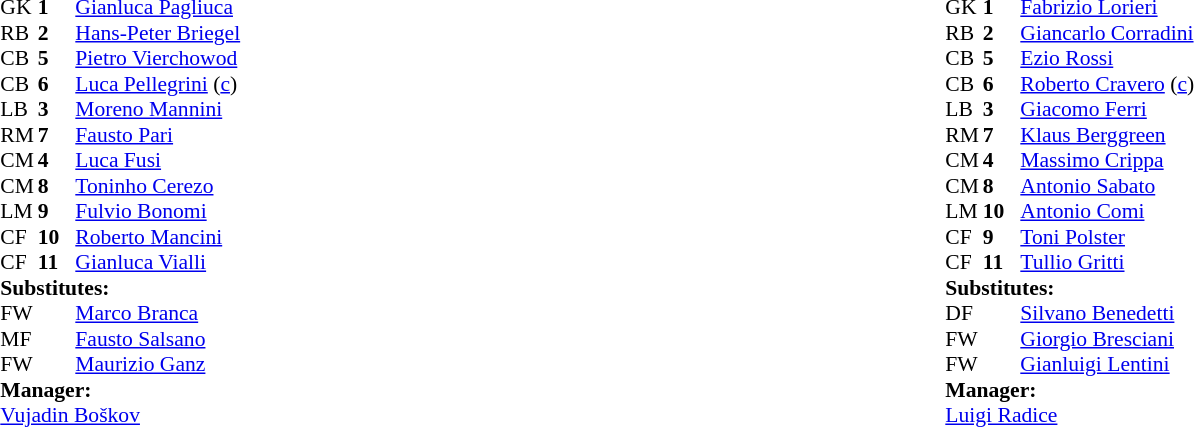<table width="100%">
<tr>
<td valign="top" width="50%"><br><table style="font-size: 90%" cellspacing="0" cellpadding="0" align=center>
<tr>
<th width="25"></th>
<th width="25"></th>
</tr>
<tr>
<td>GK</td>
<td><strong>1</strong></td>
<td> <a href='#'>Gianluca Pagliuca</a></td>
</tr>
<tr>
<td>RB</td>
<td><strong>2</strong></td>
<td> <a href='#'>Hans-Peter Briegel</a></td>
</tr>
<tr>
<td>CB</td>
<td><strong>5</strong></td>
<td> <a href='#'>Pietro Vierchowod</a></td>
</tr>
<tr>
<td>CB</td>
<td><strong>6</strong></td>
<td> <a href='#'>Luca Pellegrini</a> (<a href='#'>c</a>)</td>
</tr>
<tr>
<td>LB</td>
<td><strong>3</strong></td>
<td> <a href='#'>Moreno Mannini</a></td>
</tr>
<tr>
<td>RM</td>
<td><strong>7</strong></td>
<td> <a href='#'>Fausto Pari</a></td>
</tr>
<tr>
<td>CM</td>
<td><strong>4</strong></td>
<td> <a href='#'>Luca Fusi</a></td>
<td></td>
<td></td>
</tr>
<tr>
<td>CM</td>
<td><strong>8</strong></td>
<td> <a href='#'>Toninho Cerezo</a></td>
</tr>
<tr>
<td>LM</td>
<td><strong>9</strong></td>
<td> <a href='#'>Fulvio Bonomi</a></td>
</tr>
<tr>
<td>CF</td>
<td><strong>10</strong></td>
<td> <a href='#'>Roberto Mancini</a></td>
<td></td>
<td></td>
</tr>
<tr>
<td>CF</td>
<td><strong>11</strong></td>
<td> <a href='#'>Gianluca Vialli</a></td>
<td></td>
<td></td>
</tr>
<tr>
<td colspan=4><strong>Substitutes:</strong></td>
</tr>
<tr>
<td>FW</td>
<td></td>
<td> <a href='#'>Marco Branca</a></td>
<td></td>
<td></td>
</tr>
<tr>
<td>MF</td>
<td></td>
<td> <a href='#'>Fausto Salsano</a></td>
<td></td>
<td></td>
</tr>
<tr>
<td>FW</td>
<td></td>
<td> <a href='#'>Maurizio Ganz</a></td>
<td></td>
<td></td>
</tr>
<tr>
<td colspan=4><strong>Manager:</strong></td>
</tr>
<tr>
<td colspan="4"> <a href='#'>Vujadin Boškov</a></td>
</tr>
</table>
</td>
<td valign="top"></td>
<td valign="top" width="50%"><br><table style="font-size: 90%" cellspacing="0" cellpadding="0" align=center>
<tr>
<th width=25></th>
<th width=25></th>
</tr>
<tr>
<td>GK</td>
<td><strong>1</strong></td>
<td> <a href='#'>Fabrizio Lorieri</a></td>
</tr>
<tr>
<td>RB</td>
<td><strong>2</strong></td>
<td> <a href='#'>Giancarlo Corradini</a></td>
<td></td>
<td></td>
</tr>
<tr>
<td>CB</td>
<td><strong>5</strong></td>
<td> <a href='#'>Ezio Rossi</a></td>
</tr>
<tr>
<td>CB</td>
<td><strong>6</strong></td>
<td> <a href='#'>Roberto Cravero</a> (<a href='#'>c</a>)</td>
</tr>
<tr>
<td>LB</td>
<td><strong>3</strong></td>
<td> <a href='#'>Giacomo Ferri</a></td>
</tr>
<tr>
<td>RM</td>
<td><strong>7</strong></td>
<td> <a href='#'>Klaus Berggreen</a></td>
<td></td>
<td></td>
</tr>
<tr>
<td>CM</td>
<td><strong>4</strong></td>
<td> <a href='#'>Massimo Crippa</a></td>
</tr>
<tr>
<td>CM</td>
<td><strong>8</strong></td>
<td> <a href='#'>Antonio Sabato</a></td>
</tr>
<tr>
<td>LM</td>
<td><strong>10</strong></td>
<td> <a href='#'>Antonio Comi</a></td>
</tr>
<tr>
<td>CF</td>
<td><strong>9</strong></td>
<td> <a href='#'>Toni Polster</a></td>
</tr>
<tr>
<td>CF</td>
<td><strong>11</strong></td>
<td> <a href='#'>Tullio Gritti</a></td>
<td></td>
<td></td>
</tr>
<tr>
<td colspan=4><strong>Substitutes:</strong></td>
</tr>
<tr>
<td>DF</td>
<td></td>
<td> <a href='#'>Silvano Benedetti</a></td>
<td></td>
<td></td>
</tr>
<tr>
<td>FW</td>
<td></td>
<td> <a href='#'>Giorgio Bresciani</a></td>
<td></td>
<td></td>
</tr>
<tr>
<td>FW</td>
<td></td>
<td> <a href='#'>Gianluigi Lentini</a></td>
<td></td>
<td></td>
</tr>
<tr>
<td colspan=4><strong>Manager:</strong></td>
</tr>
<tr>
<td colspan="4"> <a href='#'>Luigi Radice</a></td>
</tr>
</table>
</td>
</tr>
</table>
